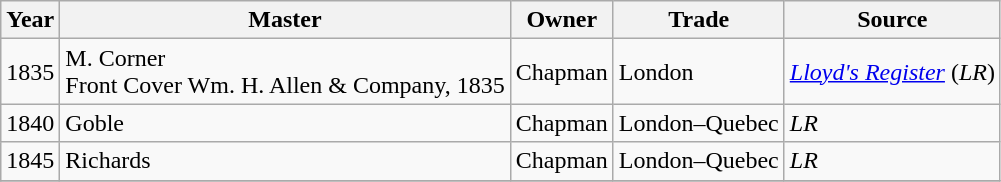<table class="sortable wikitable">
<tr>
<th>Year</th>
<th>Master</th>
<th>Owner</th>
<th>Trade</th>
<th>Source</th>
</tr>
<tr>
<td>1835</td>
<td>M. Corner<br>Front Cover
Wm. H. Allen & Company, 1835</td>
<td>Chapman</td>
<td>London</td>
<td><em><a href='#'>Lloyd's Register</a></em> (<em>LR</em>)</td>
</tr>
<tr>
<td>1840</td>
<td>Goble</td>
<td>Chapman</td>
<td>London–Quebec</td>
<td><em>LR</em></td>
</tr>
<tr>
<td>1845</td>
<td>Richards</td>
<td>Chapman</td>
<td>London–Quebec</td>
<td><em>LR</em></td>
</tr>
<tr>
</tr>
</table>
